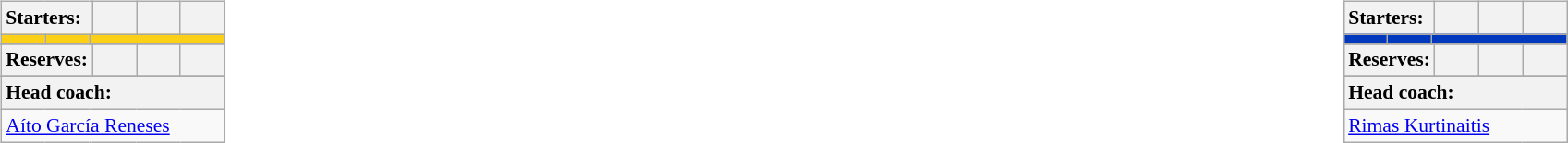<table style="width:100%;">
<tr>
<td valign=top width=33%><br>









<table class="wikitable"  style="font-size:90%; text-align:center; margin:auto; float:left;">
<tr>
<th style="text-align:left" colspan=3>Starters:</th>
<th width=25></th>
<th width=25></th>
<th width=25></th>
</tr>
<tr>
<th style="background:#fcd017; width:25px;"></th>
<th style="background:#fcd017; width:25px;"></th>
<th colspan=4 style="background:#fcd017;"></th>
</tr>
<tr>
</tr>
<tr>
<th style="text-align:left" colspan=3>Reserves:</th>
<th width=25></th>
<th width=25></th>
<th width=25></th>
</tr>
<tr>
</tr>
<tr>
<th style="text-align:left" colspan=7>Head coach:</th>
</tr>
<tr>
<td colspan="7" style="text-align:left;"> <a href='#'>Aíto García Reneses</a></td>
</tr>
</table>
</td>
<td valign=top width=33%></td>
<td style="vertical-align:top; width:33%;"><br>








<table class="wikitable" style="font-size:90%; text-align:center; margin:auto;">
<tr>
<th style="text-align:left" colspan=3>Starters:</th>
<th width=25></th>
<th width=25></th>
<th width=25></th>
</tr>
<tr>
<th style="background:#0038be; width:25px;"></th>
<th style="background:#0038be; width:25px;"></th>
<th colspan=4 style="background:#0038be;"></th>
</tr>
<tr>
</tr>
<tr>
<th style="text-align:left" colspan=3>Reserves:</th>
<th width=25></th>
<th width=25></th>
<th width=25></th>
</tr>
<tr>
</tr>
<tr>
<th style="text-align:left" colspan=7>Head coach:</th>
</tr>
<tr>
<td colspan="7" style="text-align:left;"> <a href='#'>Rimas Kurtinaitis</a></td>
</tr>
</table>
</td>
</tr>
</table>
